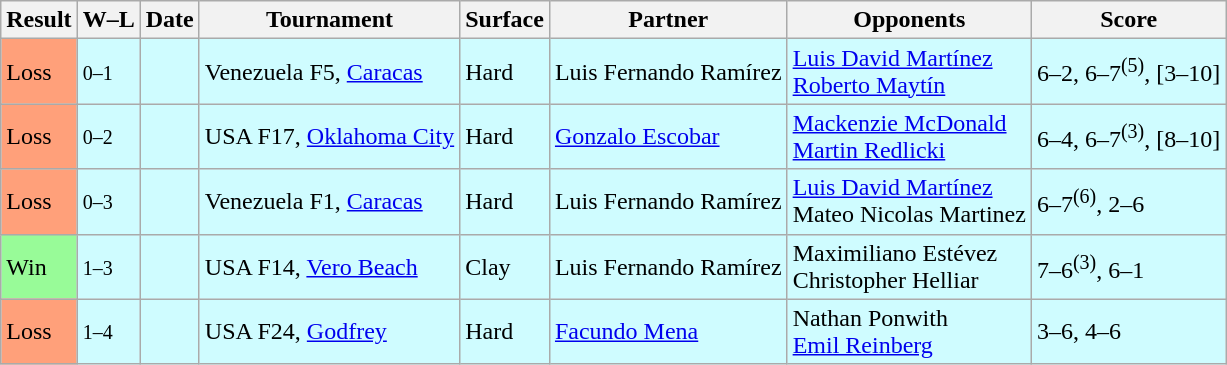<table class="sortable wikitable">
<tr>
<th>Result</th>
<th class="unsortable">W–L</th>
<th>Date</th>
<th>Tournament</th>
<th>Surface</th>
<th>Partner</th>
<th>Opponents</th>
<th class="unsortable">Score</th>
</tr>
<tr style="background:#cffcff;">
<td style="background:#ffa07a;">Loss</td>
<td><small>0–1</small></td>
<td></td>
<td>Venezuela F5, <a href='#'>Caracas</a></td>
<td>Hard</td>
<td> Luis Fernando Ramírez</td>
<td> <a href='#'>Luis David Martínez</a> <br>  <a href='#'>Roberto Maytín</a></td>
<td>6–2, 6–7<sup>(5)</sup>, [3–10]</td>
</tr>
<tr style="background:#cffcff;">
<td style="background:#ffa07a;">Loss</td>
<td><small>0–2</small></td>
<td></td>
<td>USA F17, <a href='#'>Oklahoma City</a></td>
<td>Hard</td>
<td> <a href='#'>Gonzalo Escobar</a></td>
<td> <a href='#'>Mackenzie McDonald</a> <br>  <a href='#'>Martin Redlicki</a></td>
<td>6–4, 6–7<sup>(3)</sup>, [8–10]</td>
</tr>
<tr style="background:#cffcff;">
<td style="background:#ffa07a;">Loss</td>
<td><small>0–3</small></td>
<td></td>
<td>Venezuela F1, <a href='#'>Caracas</a></td>
<td>Hard</td>
<td> Luis Fernando Ramírez</td>
<td> <a href='#'>Luis David Martínez</a> <br>  Mateo Nicolas Martinez</td>
<td>6–7<sup>(6)</sup>, 2–6</td>
</tr>
<tr style="background:#cffcff;">
<td style="background:#98fb98;">Win</td>
<td><small>1–3</small></td>
<td></td>
<td>USA F14, <a href='#'>Vero Beach</a></td>
<td>Clay</td>
<td> Luis Fernando Ramírez</td>
<td> Maximiliano Estévez <br>  Christopher Helliar</td>
<td>7–6<sup>(3)</sup>, 6–1</td>
</tr>
<tr style="background:#cffcff;">
<td style="background:#ffa07a;">Loss</td>
<td><small>1–4</small></td>
<td></td>
<td>USA F24, <a href='#'>Godfrey</a></td>
<td>Hard</td>
<td> <a href='#'>Facundo Mena</a></td>
<td> Nathan Ponwith <br>  <a href='#'>Emil Reinberg</a></td>
<td>3–6, 4–6</td>
</tr>
</table>
